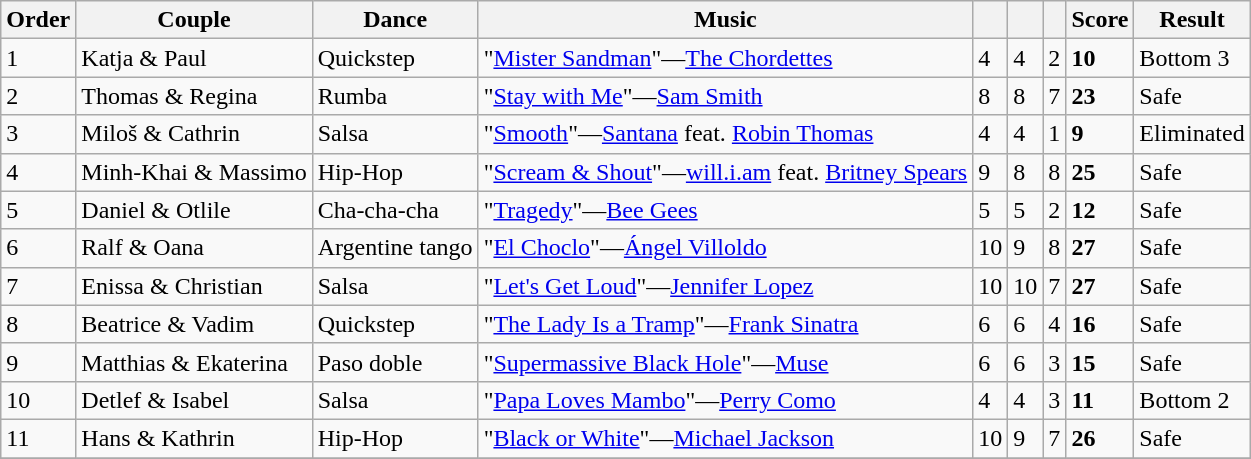<table class="wikitable sortable center">
<tr>
<th>Order</th>
<th>Couple</th>
<th>Dance</th>
<th>Music</th>
<th><small></small></th>
<th><small></small></th>
<th><small></small></th>
<th>Score</th>
<th>Result</th>
</tr>
<tr>
<td>1</td>
<td>Katja & Paul</td>
<td>Quickstep</td>
<td>"<a href='#'>Mister Sandman</a>"—<a href='#'>The Chordettes</a></td>
<td>4</td>
<td>4</td>
<td>2</td>
<td><strong>10</strong></td>
<td>Bottom 3</td>
</tr>
<tr>
<td>2</td>
<td>Thomas & Regina</td>
<td>Rumba</td>
<td>"<a href='#'>Stay with Me</a>"—<a href='#'>Sam Smith</a></td>
<td>8</td>
<td>8</td>
<td>7</td>
<td><strong>23</strong></td>
<td>Safe</td>
</tr>
<tr>
<td>3</td>
<td>Miloš & Cathrin</td>
<td>Salsa</td>
<td>"<a href='#'>Smooth</a>"—<a href='#'>Santana</a> feat. <a href='#'>Robin Thomas</a></td>
<td>4</td>
<td>4</td>
<td>1</td>
<td><strong>9</strong></td>
<td>Eliminated</td>
</tr>
<tr>
<td>4</td>
<td>Minh-Khai & Massimo</td>
<td>Hip-Hop</td>
<td>"<a href='#'>Scream & Shout</a>"—<a href='#'>will.i.am</a> feat. <a href='#'>Britney Spears</a></td>
<td>9</td>
<td>8</td>
<td>8</td>
<td><strong>25</strong></td>
<td>Safe</td>
</tr>
<tr>
<td>5</td>
<td>Daniel & Otlile</td>
<td>Cha-cha-cha</td>
<td>"<a href='#'>Tragedy</a>"—<a href='#'>Bee Gees</a></td>
<td>5</td>
<td>5</td>
<td>2</td>
<td><strong>12</strong></td>
<td>Safe</td>
</tr>
<tr>
<td>6</td>
<td>Ralf & Oana</td>
<td>Argentine tango</td>
<td>"<a href='#'>El Choclo</a>"—<a href='#'>Ángel Villoldo</a></td>
<td>10</td>
<td>9</td>
<td>8</td>
<td><strong>27</strong></td>
<td>Safe</td>
</tr>
<tr>
<td>7</td>
<td>Enissa & Christian</td>
<td>Salsa</td>
<td>"<a href='#'>Let's Get Loud</a>"—<a href='#'>Jennifer Lopez</a></td>
<td>10</td>
<td>10</td>
<td>7</td>
<td><strong>27</strong></td>
<td>Safe</td>
</tr>
<tr>
<td>8</td>
<td>Beatrice & Vadim</td>
<td>Quickstep</td>
<td>"<a href='#'>The Lady Is a Tramp</a>"—<a href='#'>Frank Sinatra</a></td>
<td>6</td>
<td>6</td>
<td>4</td>
<td><strong>16</strong></td>
<td>Safe</td>
</tr>
<tr>
<td>9</td>
<td>Matthias & Ekaterina</td>
<td>Paso doble</td>
<td>"<a href='#'>Supermassive Black Hole</a>"—<a href='#'>Muse</a></td>
<td>6</td>
<td>6</td>
<td>3</td>
<td><strong>15</strong></td>
<td>Safe</td>
</tr>
<tr>
<td>10</td>
<td>Detlef & Isabel</td>
<td>Salsa</td>
<td>"<a href='#'>Papa Loves Mambo</a>"—<a href='#'>Perry Como</a></td>
<td>4</td>
<td>4</td>
<td>3</td>
<td><strong>11</strong></td>
<td>Bottom 2</td>
</tr>
<tr>
<td>11</td>
<td>Hans & Kathrin</td>
<td>Hip-Hop</td>
<td>"<a href='#'>Black or White</a>"—<a href='#'>Michael Jackson</a></td>
<td>10</td>
<td>9</td>
<td>7</td>
<td><strong>26</strong></td>
<td>Safe</td>
</tr>
<tr>
</tr>
</table>
